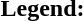<table class="toccolours" style="font-size:100%; white-space:nowrap;">
<tr>
<td><strong>Legend:</strong></td>
<td>      </td>
</tr>
<tr>
<td></td>
</tr>
<tr>
<td></td>
</tr>
<tr>
<td></td>
</tr>
</table>
